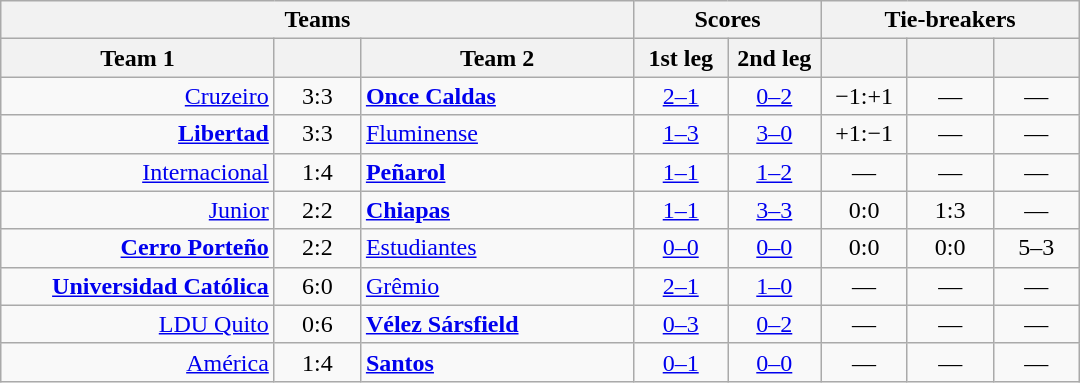<table class="wikitable" style="text-align:center;">
<tr>
<th colspan=3>Teams</th>
<th colspan=2>Scores</th>
<th colspan=3>Tie-breakers</th>
</tr>
<tr>
<th width="175">Team 1</th>
<th width="50"></th>
<th width="175">Team 2</th>
<th width="55">1st leg</th>
<th width="55">2nd leg</th>
<th width="50"></th>
<th width="50"></th>
<th width="50"></th>
</tr>
<tr>
<td align=right><a href='#'>Cruzeiro</a> </td>
<td>3:3</td>
<td align=left> <strong><a href='#'>Once Caldas</a></strong></td>
<td><a href='#'>2–1</a></td>
<td><a href='#'>0–2</a></td>
<td>−1:+1</td>
<td>—</td>
<td>—</td>
</tr>
<tr>
<td align=right><strong><a href='#'>Libertad</a></strong> </td>
<td>3:3</td>
<td align=left> <a href='#'>Fluminense</a></td>
<td><a href='#'>1–3</a></td>
<td><a href='#'>3–0</a></td>
<td>+1:−1</td>
<td>—</td>
<td>—</td>
</tr>
<tr>
<td align=right><a href='#'>Internacional</a> </td>
<td>1:4</td>
<td align=left> <strong><a href='#'>Peñarol</a></strong></td>
<td><a href='#'>1–1</a></td>
<td><a href='#'>1–2</a></td>
<td>—</td>
<td>—</td>
<td>—</td>
</tr>
<tr>
<td align=right><a href='#'>Junior</a> </td>
<td>2:2</td>
<td align=left> <strong><a href='#'>Chiapas</a></strong></td>
<td><a href='#'>1–1</a></td>
<td><a href='#'>3–3</a></td>
<td>0:0</td>
<td>1:3</td>
<td>—</td>
</tr>
<tr>
<td align=right><strong><a href='#'>Cerro Porteño</a></strong> </td>
<td>2:2</td>
<td align=left> <a href='#'>Estudiantes</a></td>
<td><a href='#'>0–0</a></td>
<td><a href='#'>0–0</a></td>
<td>0:0</td>
<td>0:0</td>
<td>5–3</td>
</tr>
<tr>
<td align=right><strong><a href='#'>Universidad Católica</a></strong> </td>
<td>6:0</td>
<td align=left> <a href='#'>Grêmio</a></td>
<td><a href='#'>2–1</a></td>
<td><a href='#'>1–0</a></td>
<td>—</td>
<td>—</td>
<td>—</td>
</tr>
<tr>
<td align=right><a href='#'>LDU Quito</a> </td>
<td>0:6</td>
<td align=left> <strong><a href='#'>Vélez Sársfield</a></strong></td>
<td><a href='#'>0–3</a></td>
<td><a href='#'>0–2</a></td>
<td>—</td>
<td>—</td>
<td>—</td>
</tr>
<tr>
<td align=right><a href='#'>América</a> </td>
<td>1:4</td>
<td align=left><strong> <a href='#'>Santos</a></strong></td>
<td><a href='#'>0–1</a></td>
<td><a href='#'>0–0</a></td>
<td>—</td>
<td>—</td>
<td>—</td>
</tr>
</table>
